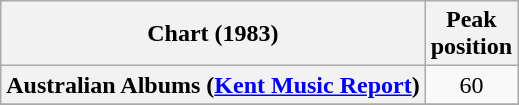<table class="wikitable sortable plainrowheaders">
<tr>
<th scope="col">Chart (1983)</th>
<th scope="col">Peak<br>position</th>
</tr>
<tr>
<th scope="row">Australian Albums (<a href='#'>Kent Music Report</a>)</th>
<td style="text-align:center;">60</td>
</tr>
<tr>
</tr>
<tr>
</tr>
<tr>
</tr>
<tr>
</tr>
<tr>
</tr>
</table>
